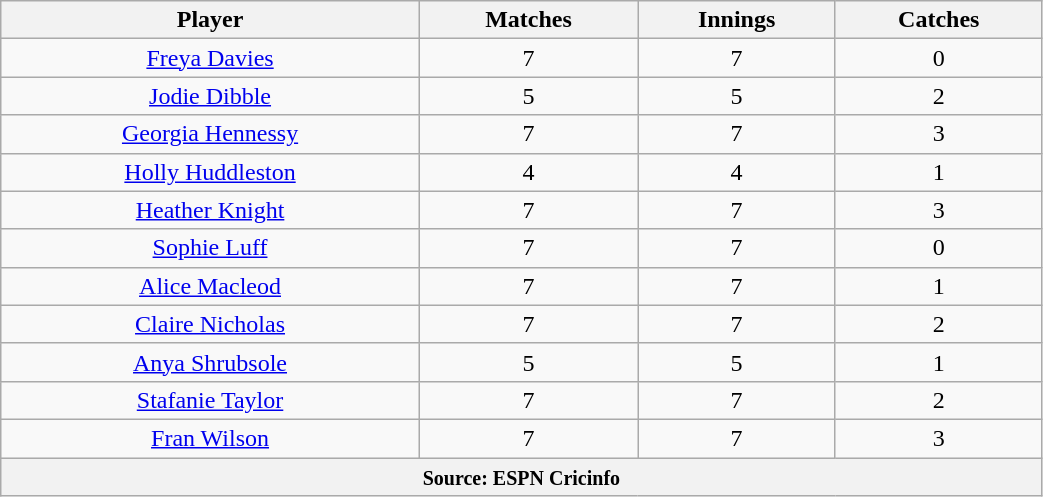<table class="wikitable" style="text-align:center; width:55%;">
<tr>
<th>Player</th>
<th>Matches</th>
<th>Innings</th>
<th>Catches</th>
</tr>
<tr>
<td><a href='#'>Freya Davies</a></td>
<td>7</td>
<td>7</td>
<td>0</td>
</tr>
<tr>
<td><a href='#'>Jodie Dibble</a></td>
<td>5</td>
<td>5</td>
<td>2</td>
</tr>
<tr>
<td><a href='#'>Georgia Hennessy</a></td>
<td>7</td>
<td>7</td>
<td>3</td>
</tr>
<tr>
<td><a href='#'>Holly Huddleston</a></td>
<td>4</td>
<td>4</td>
<td>1</td>
</tr>
<tr>
<td><a href='#'>Heather Knight</a></td>
<td>7</td>
<td>7</td>
<td>3</td>
</tr>
<tr>
<td><a href='#'>Sophie Luff</a></td>
<td>7</td>
<td>7</td>
<td>0</td>
</tr>
<tr>
<td><a href='#'>Alice Macleod</a></td>
<td>7</td>
<td>7</td>
<td>1</td>
</tr>
<tr>
<td><a href='#'>Claire Nicholas</a></td>
<td>7</td>
<td>7</td>
<td>2</td>
</tr>
<tr>
<td><a href='#'>Anya Shrubsole</a></td>
<td>5</td>
<td>5</td>
<td>1</td>
</tr>
<tr>
<td><a href='#'>Stafanie Taylor</a></td>
<td>7</td>
<td>7</td>
<td>2</td>
</tr>
<tr>
<td><a href='#'>Fran Wilson</a></td>
<td>7</td>
<td>7</td>
<td>3</td>
</tr>
<tr>
<th colspan="4"><small>Source: ESPN Cricinfo </small></th>
</tr>
</table>
